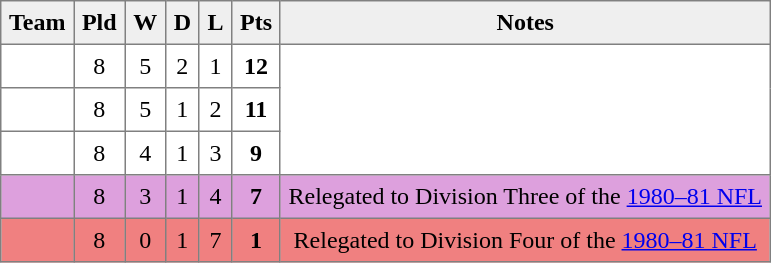<table style=border-collapse:collapse border=1 cellspacing=0 cellpadding=5>
<tr align=center bgcolor=#efefef>
<th>Team</th>
<th>Pld</th>
<th>W</th>
<th>D</th>
<th>L</th>
<th>Pts</th>
<th>Notes</th>
</tr>
<tr align=center style="background:#FFFFFF;">
<td style="text-align:left;"> </td>
<td>8</td>
<td>5</td>
<td>2</td>
<td>1</td>
<td><strong>12</strong></td>
<td rowspan=3></td>
</tr>
<tr align=center style="background:#FFFFFF;">
<td style="text-align:left;"> </td>
<td>8</td>
<td>5</td>
<td>1</td>
<td>2</td>
<td><strong>11</strong></td>
</tr>
<tr align=center style="background:#FFFFFF;">
<td style="text-align:left;"> </td>
<td>8</td>
<td>4</td>
<td>1</td>
<td>3</td>
<td><strong>9</strong></td>
</tr>
<tr align=center style="background:#dda0dd;">
<td style="text-align:left;"> </td>
<td>8</td>
<td>3</td>
<td>1</td>
<td>4</td>
<td><strong>7</strong></td>
<td rowspan=1>Relegated to Division Three of the <a href='#'>1980–81 NFL</a></td>
</tr>
<tr align=center style="background:#F08080">
<td style="text-align:left;"> </td>
<td>8</td>
<td>0</td>
<td>1</td>
<td>7</td>
<td><strong>1</strong></td>
<td rowspan=1>Relegated to Division Four of the <a href='#'>1980–81 NFL</a></td>
</tr>
</table>
